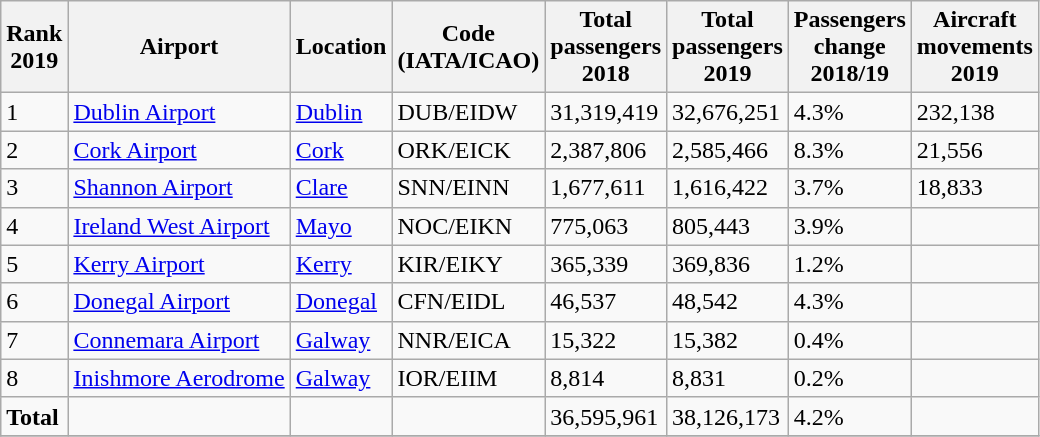<table class="wikitable sortable">
<tr>
<th>Rank<br>2019</th>
<th>Airport</th>
<th>Location</th>
<th>Code<br>(IATA/ICAO)</th>
<th>Total<br>passengers<br>2018</th>
<th>Total<br>passengers<br>2019</th>
<th>Passengers<br>change<br>2018/19</th>
<th>Aircraft<br>movements<br>2019</th>
</tr>
<tr>
<td>1</td>
<td><a href='#'>Dublin Airport</a></td>
<td><a href='#'>Dublin</a></td>
<td>DUB/EIDW</td>
<td>31,319,419</td>
<td>32,676,251</td>
<td> 4.3%</td>
<td>232,138</td>
</tr>
<tr>
<td>2</td>
<td><a href='#'>Cork Airport</a></td>
<td><a href='#'>Cork</a></td>
<td>ORK/EICK</td>
<td>2,387,806</td>
<td>2,585,466</td>
<td> 8.3%</td>
<td>21,556</td>
</tr>
<tr>
<td>3</td>
<td><a href='#'>Shannon Airport</a></td>
<td><a href='#'>Clare</a></td>
<td>SNN/EINN</td>
<td>1,677,611</td>
<td>1,616,422</td>
<td> 3.7%</td>
<td>18,833</td>
</tr>
<tr>
<td>4</td>
<td><a href='#'>Ireland West Airport</a></td>
<td><a href='#'>Mayo</a></td>
<td>NOC/EIKN</td>
<td>775,063</td>
<td>805,443</td>
<td> 3.9%</td>
<td></td>
</tr>
<tr>
<td>5</td>
<td><a href='#'>Kerry Airport</a></td>
<td><a href='#'>Kerry</a></td>
<td>KIR/EIKY</td>
<td>365,339</td>
<td>369,836</td>
<td> 1.2%</td>
<td></td>
</tr>
<tr>
<td>6</td>
<td><a href='#'>Donegal Airport</a></td>
<td><a href='#'>Donegal</a></td>
<td>CFN/EIDL</td>
<td>46,537</td>
<td>48,542</td>
<td> 4.3%</td>
<td></td>
</tr>
<tr>
<td>7</td>
<td><a href='#'>Connemara Airport</a></td>
<td><a href='#'>Galway</a></td>
<td>NNR/EICA</td>
<td>15,322</td>
<td>15,382</td>
<td> 0.4%</td>
<td></td>
</tr>
<tr>
<td>8</td>
<td><a href='#'>Inishmore Aerodrome</a></td>
<td><a href='#'>Galway</a></td>
<td>IOR/EIIM</td>
<td>8,814</td>
<td>8,831</td>
<td> 0.2%</td>
<td></td>
</tr>
<tr>
<td><strong>Total</strong></td>
<td></td>
<td></td>
<td></td>
<td>36,595,961</td>
<td>38,126,173</td>
<td> 4.2%</td>
<td></td>
</tr>
<tr>
</tr>
</table>
